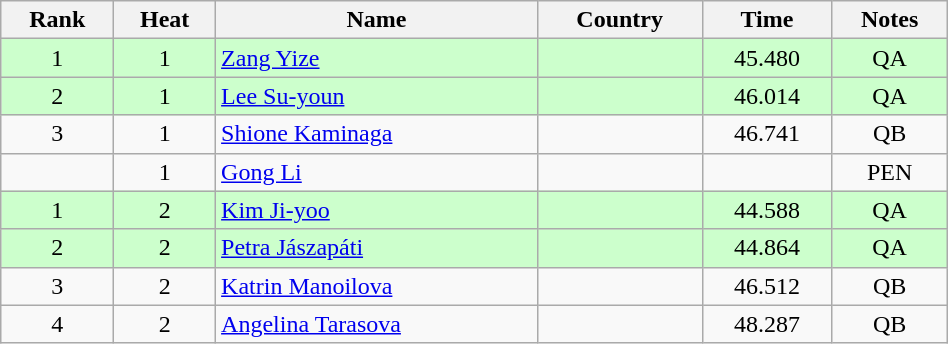<table class="wikitable sortable" style="text-align:center" width=50%>
<tr>
<th>Rank</th>
<th>Heat</th>
<th>Name</th>
<th>Country</th>
<th>Time</th>
<th>Notes</th>
</tr>
<tr bgcolor=ccffcc>
<td>1</td>
<td>1</td>
<td align=left><a href='#'>Zang Yize</a></td>
<td align=left></td>
<td>45.480</td>
<td>QA</td>
</tr>
<tr bgcolor=ccffcc>
<td>2</td>
<td>1</td>
<td align=left><a href='#'>Lee Su-youn</a></td>
<td align=left></td>
<td>46.014</td>
<td>QA</td>
</tr>
<tr>
<td>3</td>
<td>1</td>
<td align=left><a href='#'>Shione Kaminaga</a></td>
<td align=left></td>
<td>46.741</td>
<td>QB</td>
</tr>
<tr>
<td></td>
<td>1</td>
<td align=left><a href='#'>Gong Li</a></td>
<td align=left></td>
<td></td>
<td>PEN</td>
</tr>
<tr bgcolor=ccffcc>
<td>1</td>
<td>2</td>
<td align=left><a href='#'>Kim Ji-yoo</a></td>
<td align=left></td>
<td>44.588</td>
<td>QA</td>
</tr>
<tr bgcolor=ccffcc>
<td>2</td>
<td>2</td>
<td align=left><a href='#'>Petra Jászapáti</a></td>
<td align=left></td>
<td>44.864</td>
<td>QA</td>
</tr>
<tr>
<td>3</td>
<td>2</td>
<td align=left><a href='#'>Katrin Manoilova</a></td>
<td align=left></td>
<td>46.512</td>
<td>QB</td>
</tr>
<tr>
<td>4</td>
<td>2</td>
<td align=left><a href='#'>Angelina Tarasova</a></td>
<td align=left></td>
<td>48.287</td>
<td>QB</td>
</tr>
</table>
